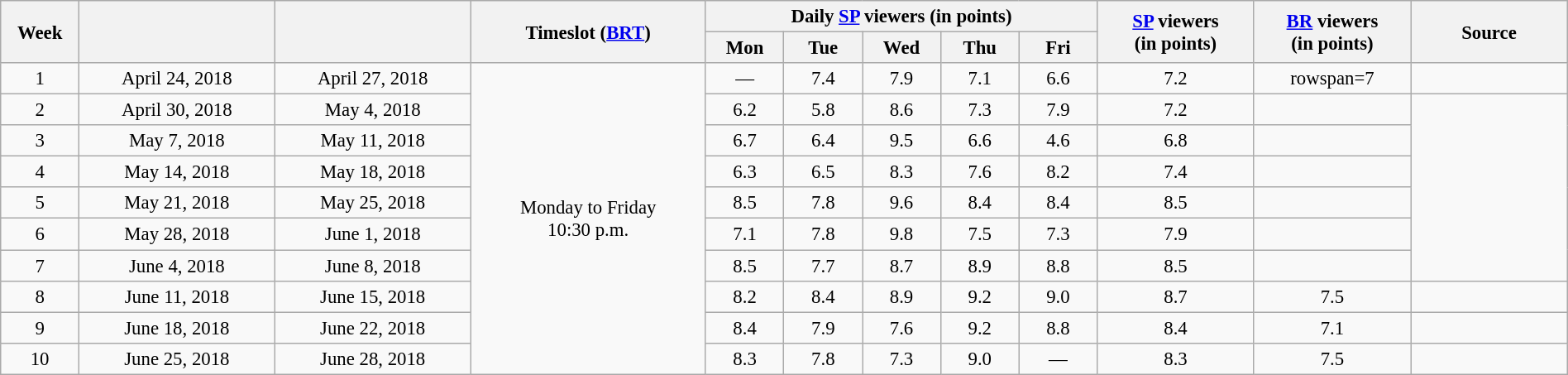<table class="wikitable sortable" style="text-align:center; font-size:95%; width: 100%">
<tr>
<th rowspan=2 style="width:05.0%;">Week</th>
<th rowspan=2 style="width:12.5%;"></th>
<th rowspan=2 style="width:12.5%;"></th>
<th rowspan=2 style="width:15.0%;">Timeslot (<a href='#'>BRT</a>)</th>
<th colspan=5 style="width:25.0%;">Daily <a href='#'>SP</a> viewers (in points)</th>
<th rowspan=2 style="width:10.0%;"><a href='#'>SP</a> viewers<br>(in points)</th>
<th rowspan=2 style="width:10.0%;"><a href='#'>BR</a> viewers<br>(in points)</th>
<th rowspan=2 style="width:10.0%;">Source</th>
</tr>
<tr>
<th style="width:05.0%;">Mon</th>
<th style="width:05.0%;">Tue</th>
<th style="width:05.0%;">Wed</th>
<th style="width:05.0%;">Thu</th>
<th style="width:05.0%;">Fri</th>
</tr>
<tr>
<td>1</td>
<td>April 24, 2018</td>
<td>April 27, 2018</td>
<td rowspan=10>Monday to Friday<br>10:30 p.m.</td>
<td>—</td>
<td>7.4</td>
<td>7.9</td>
<td>7.1</td>
<td>6.6</td>
<td>7.2</td>
<td>rowspan=7 </td>
<td></td>
</tr>
<tr>
<td>2</td>
<td>April 30, 2018</td>
<td>May 4, 2018</td>
<td>6.2</td>
<td>5.8</td>
<td>8.6</td>
<td>7.3</td>
<td>7.9</td>
<td>7.2</td>
<td></td>
</tr>
<tr>
<td>3</td>
<td>May 7, 2018</td>
<td>May 11, 2018</td>
<td>6.7</td>
<td>6.4</td>
<td>9.5</td>
<td>6.6</td>
<td>4.6</td>
<td>6.8</td>
<td></td>
</tr>
<tr>
<td>4</td>
<td>May 14, 2018</td>
<td>May 18, 2018</td>
<td>6.3</td>
<td>6.5</td>
<td>8.3</td>
<td>7.6</td>
<td>8.2</td>
<td>7.4</td>
<td></td>
</tr>
<tr>
<td>5</td>
<td>May 21, 2018</td>
<td>May 25, 2018</td>
<td>8.5</td>
<td>7.8</td>
<td>9.6</td>
<td>8.4</td>
<td>8.4</td>
<td>8.5</td>
<td></td>
</tr>
<tr>
<td>6</td>
<td>May 28, 2018</td>
<td>June 1, 2018</td>
<td>7.1</td>
<td>7.8</td>
<td>9.8</td>
<td>7.5</td>
<td>7.3</td>
<td>7.9</td>
<td></td>
</tr>
<tr>
<td>7</td>
<td>June 4, 2018</td>
<td>June 8, 2018</td>
<td>8.5</td>
<td>7.7</td>
<td>8.7</td>
<td>8.9</td>
<td>8.8</td>
<td>8.5</td>
<td></td>
</tr>
<tr>
<td>8</td>
<td>June 11, 2018</td>
<td>June 15, 2018</td>
<td>8.2</td>
<td>8.4</td>
<td>8.9</td>
<td>9.2</td>
<td>9.0</td>
<td>8.7</td>
<td>7.5</td>
<td></td>
</tr>
<tr>
<td>9</td>
<td>June 18, 2018</td>
<td>June 22, 2018</td>
<td>8.4</td>
<td>7.9</td>
<td>7.6</td>
<td>9.2</td>
<td>8.8</td>
<td>8.4</td>
<td>7.1</td>
<td></td>
</tr>
<tr>
<td>10</td>
<td>June 25, 2018</td>
<td>June 28, 2018</td>
<td>8.3</td>
<td>7.8</td>
<td>7.3</td>
<td>9.0</td>
<td>—</td>
<td>8.3</td>
<td>7.5</td>
<td></td>
</tr>
</table>
